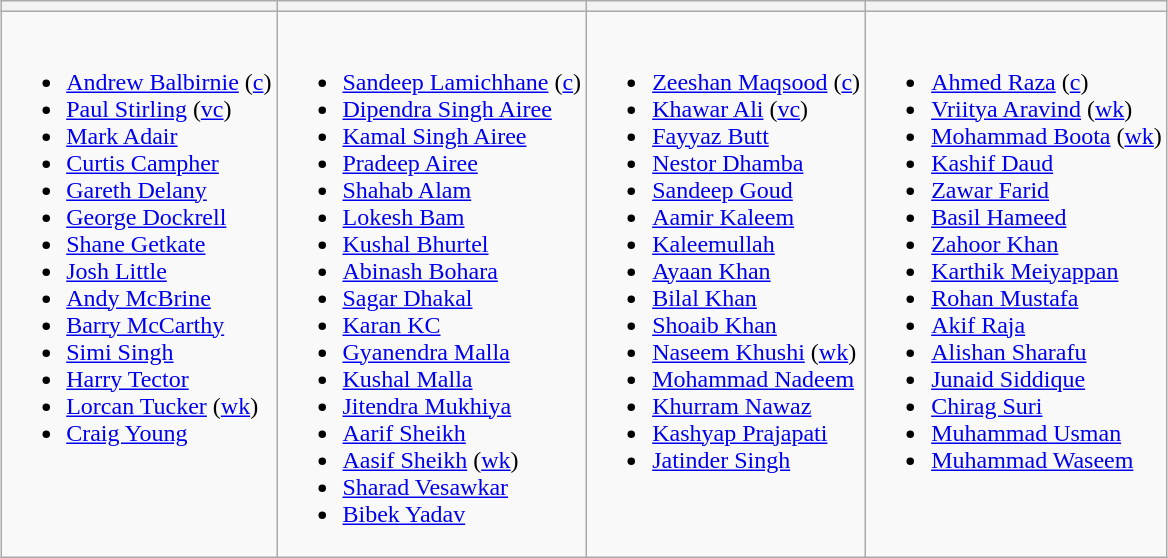<table class="wikitable" style="text-align:left; margin:auto">
<tr>
<th></th>
<th></th>
<th></th>
<th></th>
</tr>
<tr>
<td valign=top><br><ul><li><a href='#'>Andrew Balbirnie</a> (<a href='#'>c</a>)</li><li><a href='#'>Paul Stirling</a> (<a href='#'>vc</a>)</li><li><a href='#'>Mark Adair</a></li><li><a href='#'>Curtis Campher</a></li><li><a href='#'>Gareth Delany</a></li><li><a href='#'>George Dockrell</a></li><li><a href='#'>Shane Getkate</a></li><li><a href='#'>Josh Little</a></li><li><a href='#'>Andy McBrine</a></li><li><a href='#'>Barry McCarthy</a></li><li><a href='#'>Simi Singh</a></li><li><a href='#'>Harry Tector</a></li><li><a href='#'>Lorcan Tucker</a> (<a href='#'>wk</a>)</li><li><a href='#'>Craig Young</a></li></ul></td>
<td valign=top><br><ul><li><a href='#'>Sandeep Lamichhane</a> (<a href='#'>c</a>)</li><li><a href='#'>Dipendra Singh Airee</a></li><li><a href='#'>Kamal Singh Airee</a></li><li><a href='#'>Pradeep Airee</a></li><li><a href='#'>Shahab Alam</a></li><li><a href='#'>Lokesh Bam</a></li><li><a href='#'>Kushal Bhurtel</a></li><li><a href='#'>Abinash Bohara</a></li><li><a href='#'>Sagar Dhakal</a></li><li><a href='#'>Karan KC</a></li><li><a href='#'>Gyanendra Malla</a></li><li><a href='#'>Kushal Malla</a></li><li><a href='#'>Jitendra Mukhiya</a></li><li><a href='#'>Aarif Sheikh</a></li><li><a href='#'>Aasif Sheikh</a> (<a href='#'>wk</a>)</li><li><a href='#'>Sharad Vesawkar</a></li><li><a href='#'>Bibek Yadav</a></li></ul></td>
<td valign=top><br><ul><li><a href='#'>Zeeshan Maqsood</a> (<a href='#'>c</a>)</li><li><a href='#'>Khawar Ali</a> (<a href='#'>vc</a>)</li><li><a href='#'>Fayyaz Butt</a></li><li><a href='#'>Nestor Dhamba</a></li><li><a href='#'>Sandeep Goud</a></li><li><a href='#'>Aamir Kaleem</a></li><li><a href='#'>Kaleemullah</a></li><li><a href='#'>Ayaan Khan</a></li><li><a href='#'>Bilal Khan</a></li><li><a href='#'>Shoaib Khan</a></li><li><a href='#'>Naseem Khushi</a> (<a href='#'>wk</a>)</li><li><a href='#'>Mohammad Nadeem</a></li><li><a href='#'>Khurram Nawaz</a></li><li><a href='#'>Kashyap Prajapati</a></li><li><a href='#'>Jatinder Singh</a></li></ul></td>
<td valign=top><br><ul><li><a href='#'>Ahmed Raza</a> (<a href='#'>c</a>)</li><li><a href='#'>Vriitya Aravind</a> (<a href='#'>wk</a>)</li><li><a href='#'>Mohammad Boota</a> (<a href='#'>wk</a>)</li><li><a href='#'>Kashif Daud</a></li><li><a href='#'>Zawar Farid</a></li><li><a href='#'>Basil Hameed</a></li><li><a href='#'>Zahoor Khan</a></li><li><a href='#'>Karthik Meiyappan</a></li><li><a href='#'>Rohan Mustafa</a></li><li><a href='#'>Akif Raja</a></li><li><a href='#'>Alishan Sharafu</a></li><li><a href='#'>Junaid Siddique</a></li><li><a href='#'>Chirag Suri</a></li><li><a href='#'>Muhammad Usman</a></li><li><a href='#'>Muhammad Waseem</a></li></ul></td>
</tr>
</table>
